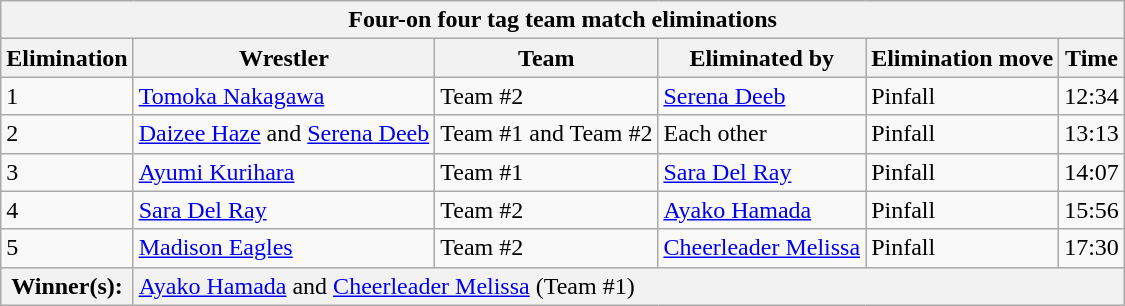<table class="wikitable" border="1">
<tr>
<th colspan="6">Four-on four tag team match eliminations</th>
</tr>
<tr>
<th>Elimination</th>
<th>Wrestler</th>
<th>Team</th>
<th>Eliminated by</th>
<th>Elimination move</th>
<th>Time</th>
</tr>
<tr>
<td>1</td>
<td><a href='#'>Tomoka Nakagawa</a></td>
<td>Team #2</td>
<td><a href='#'>Serena Deeb</a></td>
<td>Pinfall</td>
<td>12:34</td>
</tr>
<tr>
<td>2</td>
<td><a href='#'>Daizee Haze</a> and <a href='#'>Serena Deeb</a></td>
<td>Team #1 and Team #2</td>
<td>Each other</td>
<td>Pinfall</td>
<td>13:13</td>
</tr>
<tr>
<td>3</td>
<td><a href='#'>Ayumi Kurihara</a></td>
<td>Team #1</td>
<td><a href='#'>Sara Del Ray</a></td>
<td>Pinfall</td>
<td>14:07</td>
</tr>
<tr>
<td>4</td>
<td><a href='#'>Sara Del Ray</a></td>
<td>Team #2</td>
<td><a href='#'>Ayako Hamada</a></td>
<td>Pinfall</td>
<td>15:56</td>
</tr>
<tr>
<td>5</td>
<td><a href='#'>Madison Eagles</a></td>
<td>Team #2</td>
<td><a href='#'>Cheerleader Melissa</a></td>
<td>Pinfall</td>
<td>17:30</td>
</tr>
<tr>
<th>Winner(s):</th>
<td colspan="5" bgcolor="#f2f2f2"><a href='#'>Ayako Hamada</a> and <a href='#'>Cheerleader Melissa</a> (Team #1)</td>
</tr>
</table>
